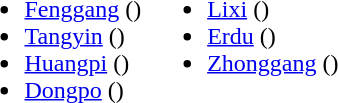<table>
<tr>
<td valign="top"><br><ul><li><a href='#'>Fenggang</a> ()</li><li><a href='#'>Tangyin</a> ()</li><li><a href='#'>Huangpi</a> ()</li><li><a href='#'>Dongpo</a> ()</li></ul></td>
<td valign="top"><br><ul><li><a href='#'>Lixi</a> ()</li><li><a href='#'>Erdu</a> ()</li><li><a href='#'>Zhonggang</a> ()</li></ul></td>
</tr>
</table>
